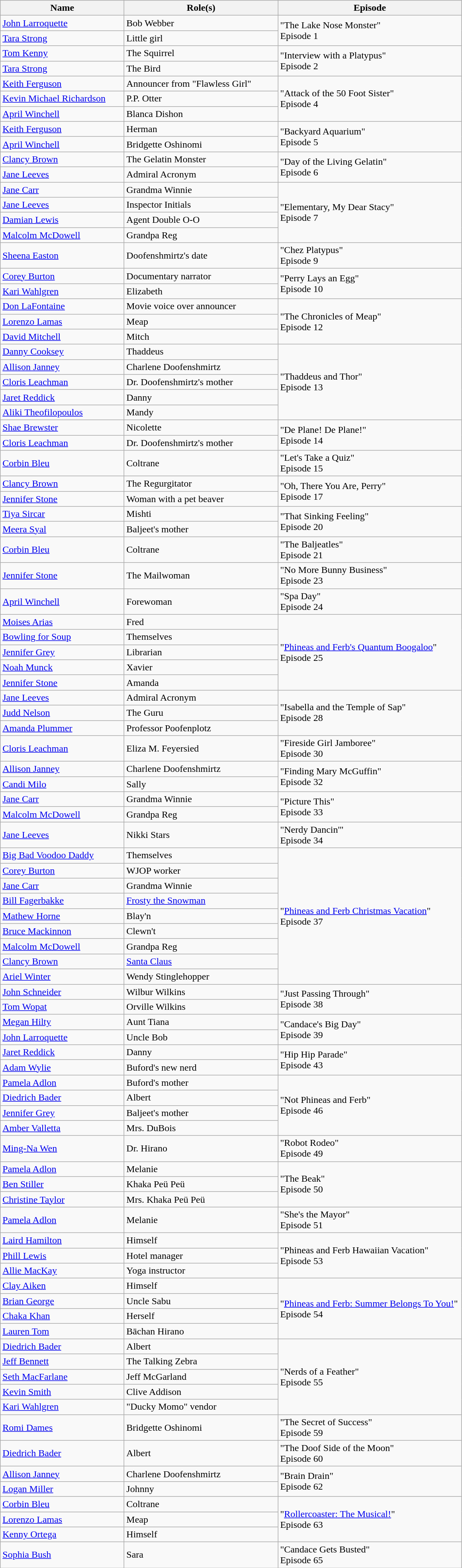<table class="wikitable">
<tr>
<th scope="col" style="width: 200px;">Name</th>
<th scope="col" style="width: 250px;">Role(s)</th>
<th scope="col" style="width: 300px;">Episode</th>
</tr>
<tr>
<td><a href='#'>John Larroquette</a></td>
<td>Bob Webber</td>
<td rowspan="2">"The Lake Nose Monster"<br>Episode 1</td>
</tr>
<tr>
<td><a href='#'>Tara Strong</a></td>
<td>Little girl</td>
</tr>
<tr>
<td><a href='#'>Tom Kenny</a></td>
<td>The Squirrel</td>
<td rowspan="2">"Interview with a Platypus"<br>Episode 2</td>
</tr>
<tr>
<td><a href='#'>Tara Strong</a></td>
<td>The Bird</td>
</tr>
<tr>
<td><a href='#'>Keith Ferguson</a></td>
<td>Announcer from "Flawless Girl"</td>
<td rowspan="3">"Attack of the 50 Foot Sister"<br>Episode 4</td>
</tr>
<tr>
<td><a href='#'>Kevin Michael Richardson</a></td>
<td>P.P. Otter</td>
</tr>
<tr>
<td><a href='#'>April Winchell</a></td>
<td>Blanca Dishon</td>
</tr>
<tr>
<td><a href='#'>Keith Ferguson</a></td>
<td>Herman</td>
<td rowspan="2">"Backyard Aquarium"<br>Episode 5</td>
</tr>
<tr>
<td><a href='#'>April Winchell</a></td>
<td>Bridgette Oshinomi</td>
</tr>
<tr>
<td><a href='#'>Clancy Brown</a></td>
<td>The Gelatin Monster</td>
<td rowspan="2">"Day of the Living Gelatin"<br>Episode 6</td>
</tr>
<tr>
<td><a href='#'>Jane Leeves</a></td>
<td>Admiral Acronym</td>
</tr>
<tr>
<td><a href='#'>Jane Carr</a></td>
<td>Grandma Winnie</td>
<td rowspan="4">"Elementary, My Dear Stacy"<br>Episode 7</td>
</tr>
<tr>
<td><a href='#'>Jane Leeves</a></td>
<td>Inspector Initials</td>
</tr>
<tr>
<td><a href='#'>Damian Lewis</a></td>
<td>Agent Double O-O</td>
</tr>
<tr>
<td><a href='#'>Malcolm McDowell</a></td>
<td>Grandpa Reg</td>
</tr>
<tr>
<td><a href='#'>Sheena Easton</a></td>
<td>Doofenshmirtz's date</td>
<td>"Chez Platypus"<br>Episode 9</td>
</tr>
<tr>
<td><a href='#'>Corey Burton</a></td>
<td>Documentary narrator</td>
<td rowspan="2">"Perry Lays an Egg"<br>Episode 10</td>
</tr>
<tr>
<td><a href='#'>Kari Wahlgren</a></td>
<td>Elizabeth</td>
</tr>
<tr>
<td><a href='#'>Don LaFontaine</a></td>
<td>Movie voice over announcer</td>
<td rowspan="3">"The Chronicles of Meap"<br>Episode 12</td>
</tr>
<tr>
<td><a href='#'>Lorenzo Lamas</a></td>
<td>Meap</td>
</tr>
<tr>
<td><a href='#'>David Mitchell</a></td>
<td>Mitch</td>
</tr>
<tr>
<td><a href='#'>Danny Cooksey</a></td>
<td>Thaddeus</td>
<td rowspan="5">"Thaddeus and Thor"<br>Episode 13</td>
</tr>
<tr>
<td><a href='#'>Allison Janney</a></td>
<td>Charlene Doofenshmirtz</td>
</tr>
<tr>
<td><a href='#'>Cloris Leachman</a></td>
<td>Dr. Doofenshmirtz's mother</td>
</tr>
<tr>
<td><a href='#'>Jaret Reddick</a></td>
<td>Danny</td>
</tr>
<tr>
<td><a href='#'>Aliki Theofilopoulos</a></td>
<td>Mandy</td>
</tr>
<tr>
<td><a href='#'>Shae Brewster</a></td>
<td>Nicolette</td>
<td rowspan="2">"De Plane! De Plane!"<br>Episode 14</td>
</tr>
<tr>
<td><a href='#'>Cloris Leachman</a></td>
<td>Dr. Doofenshmirtz's mother</td>
</tr>
<tr>
<td><a href='#'>Corbin Bleu</a></td>
<td>Coltrane</td>
<td>"Let's Take a Quiz"<br>Episode 15</td>
</tr>
<tr>
<td><a href='#'>Clancy Brown</a></td>
<td>The Regurgitator</td>
<td rowspan="2">"Oh, There You Are, Perry"<br>Episode 17</td>
</tr>
<tr>
<td><a href='#'>Jennifer Stone</a></td>
<td>Woman with a pet beaver</td>
</tr>
<tr>
<td><a href='#'>Tiya Sircar</a></td>
<td>Mishti</td>
<td rowspan="2">"That Sinking Feeling"<br>Episode 20</td>
</tr>
<tr>
<td><a href='#'>Meera Syal</a></td>
<td>Baljeet's mother</td>
</tr>
<tr>
<td><a href='#'>Corbin Bleu</a></td>
<td>Coltrane</td>
<td>"The Baljeatles"<br>Episode 21</td>
</tr>
<tr>
<td><a href='#'>Jennifer Stone</a></td>
<td>The Mailwoman</td>
<td>"No More Bunny Business"<br>Episode 23</td>
</tr>
<tr>
<td><a href='#'>April Winchell</a></td>
<td>Forewoman</td>
<td>"Spa Day"<br>Episode 24</td>
</tr>
<tr>
<td><a href='#'>Moises Arias</a></td>
<td>Fred</td>
<td rowspan="5">"<a href='#'>Phineas and Ferb's Quantum Boogaloo</a>"<br>Episode 25</td>
</tr>
<tr>
<td><a href='#'>Bowling for Soup</a></td>
<td>Themselves</td>
</tr>
<tr>
<td><a href='#'>Jennifer Grey</a></td>
<td>Librarian</td>
</tr>
<tr>
<td><a href='#'>Noah Munck</a></td>
<td>Xavier</td>
</tr>
<tr>
<td><a href='#'>Jennifer Stone</a></td>
<td>Amanda</td>
</tr>
<tr>
<td><a href='#'>Jane Leeves</a></td>
<td>Admiral Acronym</td>
<td rowspan="3">"Isabella and the Temple of Sap"<br>Episode 28</td>
</tr>
<tr>
<td><a href='#'>Judd Nelson</a></td>
<td>The Guru</td>
</tr>
<tr>
<td><a href='#'>Amanda Plummer</a></td>
<td>Professor Poofenplotz</td>
</tr>
<tr>
<td><a href='#'>Cloris Leachman</a></td>
<td>Eliza M. Feyersied</td>
<td>"Fireside Girl Jamboree"<br>Episode 30</td>
</tr>
<tr>
<td><a href='#'>Allison Janney</a></td>
<td>Charlene Doofenshmirtz</td>
<td rowspan="2">"Finding Mary McGuffin"<br>Episode 32</td>
</tr>
<tr>
<td><a href='#'>Candi Milo</a></td>
<td>Sally</td>
</tr>
<tr>
<td><a href='#'>Jane Carr</a></td>
<td>Grandma Winnie</td>
<td rowspan="2">"Picture This"<br>Episode 33</td>
</tr>
<tr>
<td><a href='#'>Malcolm McDowell</a></td>
<td>Grandpa Reg</td>
</tr>
<tr>
<td><a href='#'>Jane Leeves</a></td>
<td>Nikki Stars</td>
<td>"Nerdy Dancin'"<br>Episode 34</td>
</tr>
<tr>
<td><a href='#'>Big Bad Voodoo Daddy</a></td>
<td>Themselves</td>
<td rowspan="9">"<a href='#'>Phineas and Ferb Christmas Vacation</a>"<br>Episode 37</td>
</tr>
<tr>
<td><a href='#'>Corey Burton</a></td>
<td>WJOP worker</td>
</tr>
<tr>
<td><a href='#'>Jane Carr</a></td>
<td>Grandma Winnie</td>
</tr>
<tr>
<td><a href='#'>Bill Fagerbakke</a></td>
<td><a href='#'>Frosty the Snowman</a></td>
</tr>
<tr>
<td><a href='#'>Mathew Horne</a></td>
<td>Blay'n</td>
</tr>
<tr>
<td><a href='#'>Bruce Mackinnon</a></td>
<td>Clewn't</td>
</tr>
<tr>
<td><a href='#'>Malcolm McDowell</a></td>
<td>Grandpa Reg</td>
</tr>
<tr>
<td><a href='#'>Clancy Brown</a></td>
<td><a href='#'>Santa Claus</a></td>
</tr>
<tr>
<td><a href='#'>Ariel Winter</a></td>
<td>Wendy Stinglehopper</td>
</tr>
<tr>
<td><a href='#'>John Schneider</a></td>
<td>Wilbur Wilkins</td>
<td rowspan="2">"Just Passing Through"<br>Episode 38</td>
</tr>
<tr>
<td><a href='#'>Tom Wopat</a></td>
<td>Orville Wilkins</td>
</tr>
<tr>
<td><a href='#'>Megan Hilty</a></td>
<td>Aunt Tiana</td>
<td rowspan="2">"Candace's Big Day"<br>Episode 39</td>
</tr>
<tr>
<td><a href='#'>John Larroquette</a></td>
<td>Uncle Bob</td>
</tr>
<tr>
<td><a href='#'>Jaret Reddick</a></td>
<td>Danny</td>
<td rowspan="2">"Hip Hip Parade"<br>Episode 43</td>
</tr>
<tr>
<td><a href='#'>Adam Wylie</a></td>
<td>Buford's new nerd</td>
</tr>
<tr>
<td><a href='#'>Pamela Adlon</a></td>
<td>Buford's mother</td>
<td rowspan="4">"Not Phineas and Ferb"<br>Episode 46</td>
</tr>
<tr>
<td><a href='#'>Diedrich Bader</a></td>
<td>Albert</td>
</tr>
<tr>
<td><a href='#'>Jennifer Grey</a></td>
<td>Baljeet's mother</td>
</tr>
<tr>
<td><a href='#'>Amber Valletta</a></td>
<td>Mrs. DuBois</td>
</tr>
<tr>
<td><a href='#'>Ming-Na Wen</a></td>
<td>Dr. Hirano</td>
<td>"Robot Rodeo"<br>Episode 49</td>
</tr>
<tr>
<td><a href='#'>Pamela Adlon</a></td>
<td>Melanie</td>
<td rowspan="3">"The Beak"<br>Episode 50</td>
</tr>
<tr>
<td><a href='#'>Ben Stiller</a></td>
<td>Khaka Peü Peü</td>
</tr>
<tr>
<td><a href='#'>Christine Taylor</a></td>
<td>Mrs. Khaka Peü Peü</td>
</tr>
<tr>
<td><a href='#'>Pamela Adlon</a></td>
<td>Melanie</td>
<td>"She's the Mayor"<br>Episode 51</td>
</tr>
<tr>
<td><a href='#'>Laird Hamilton</a></td>
<td>Himself</td>
<td rowspan="3">"Phineas and Ferb Hawaiian Vacation"<br>Episode 53</td>
</tr>
<tr>
<td><a href='#'>Phill Lewis</a></td>
<td>Hotel manager</td>
</tr>
<tr>
<td><a href='#'>Allie MacKay</a></td>
<td>Yoga instructor</td>
</tr>
<tr>
<td><a href='#'>Clay Aiken</a></td>
<td>Himself</td>
<td rowspan="4">"<a href='#'>Phineas and Ferb: Summer Belongs To You!</a>"<br>Episode 54</td>
</tr>
<tr>
<td><a href='#'>Brian George</a></td>
<td>Uncle Sabu</td>
</tr>
<tr>
<td><a href='#'>Chaka Khan</a></td>
<td>Herself</td>
</tr>
<tr>
<td><a href='#'>Lauren Tom</a></td>
<td>Bāchan Hirano</td>
</tr>
<tr>
<td><a href='#'>Diedrich Bader</a></td>
<td>Albert</td>
<td rowspan="5">"Nerds of a Feather"<br>Episode 55</td>
</tr>
<tr>
<td><a href='#'>Jeff Bennett</a></td>
<td>The Talking Zebra</td>
</tr>
<tr>
<td><a href='#'>Seth MacFarlane</a></td>
<td>Jeff McGarland</td>
</tr>
<tr>
<td><a href='#'>Kevin Smith</a></td>
<td>Clive Addison</td>
</tr>
<tr>
<td><a href='#'>Kari Wahlgren</a></td>
<td>"Ducky Momo" vendor</td>
</tr>
<tr>
<td><a href='#'>Romi Dames</a></td>
<td>Bridgette Oshinomi</td>
<td>"The Secret of Success"<br>Episode 59</td>
</tr>
<tr>
<td><a href='#'>Diedrich Bader</a></td>
<td>Albert</td>
<td>"The Doof Side of the Moon"<br>Episode 60</td>
</tr>
<tr>
<td><a href='#'>Allison Janney</a></td>
<td>Charlene Doofenshmirtz</td>
<td rowspan="2">"Brain Drain"<br>Episode 62</td>
</tr>
<tr>
<td><a href='#'>Logan Miller</a></td>
<td>Johnny</td>
</tr>
<tr>
<td><a href='#'>Corbin Bleu</a></td>
<td>Coltrane</td>
<td rowspan="3">"<a href='#'>Rollercoaster: The Musical!</a>"<br>Episode 63</td>
</tr>
<tr>
<td><a href='#'>Lorenzo Lamas</a></td>
<td>Meap</td>
</tr>
<tr>
<td><a href='#'>Kenny Ortega</a></td>
<td>Himself</td>
</tr>
<tr>
<td><a href='#'>Sophia Bush</a></td>
<td>Sara</td>
<td>"Candace Gets Busted"<br>Episode 65</td>
</tr>
</table>
